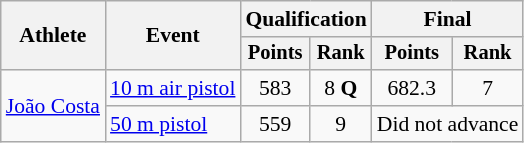<table class="wikitable" style="font-size:90%">
<tr>
<th rowspan="2">Athlete</th>
<th rowspan="2">Event</th>
<th colspan=2>Qualification</th>
<th colspan=2>Final</th>
</tr>
<tr style="font-size:95%">
<th>Points</th>
<th>Rank</th>
<th>Points</th>
<th>Rank</th>
</tr>
<tr align=center>
<td align=left rowspan=2><a href='#'>João Costa</a></td>
<td align=left><a href='#'>10 m air pistol</a></td>
<td>583</td>
<td>8 <strong>Q</strong></td>
<td>682.3</td>
<td>7</td>
</tr>
<tr align=center>
<td align=left><a href='#'>50 m pistol</a></td>
<td>559</td>
<td>9</td>
<td colspan=2>Did not advance</td>
</tr>
</table>
